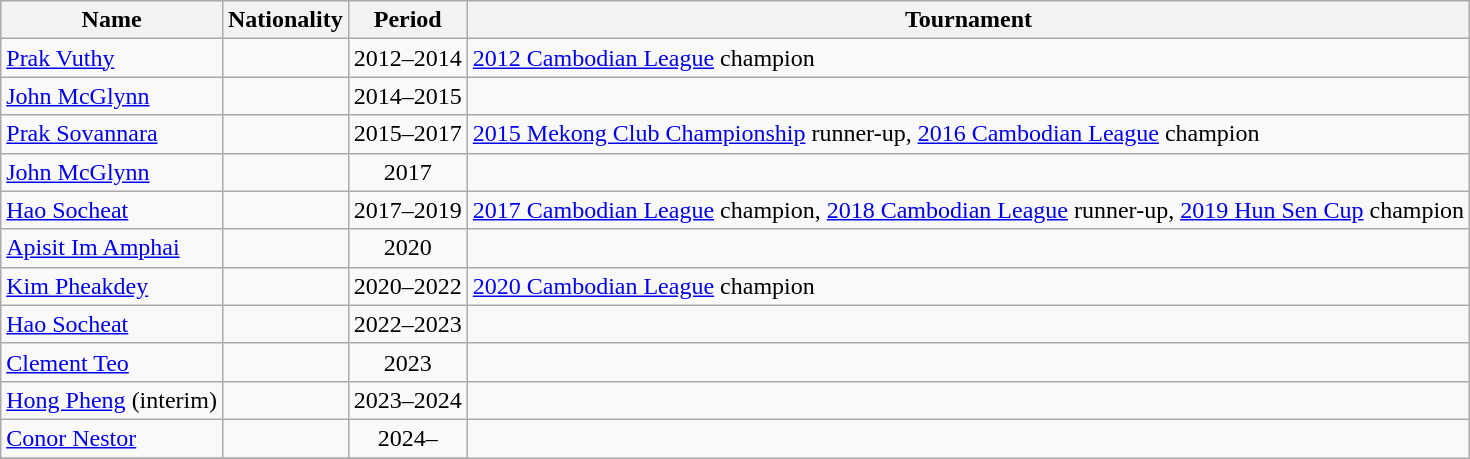<table class="wikitable">
<tr>
<th>Name</th>
<th>Nationality</th>
<th>Period</th>
<th>Tournament</th>
</tr>
<tr>
<td><a href='#'>Prak Vuthy</a></td>
<td align="center"></td>
<td align="center">2012–2014</td>
<td><a href='#'>2012 Cambodian League</a> champion</td>
</tr>
<tr>
<td><a href='#'>John McGlynn</a></td>
<td align="center"></td>
<td align="center">2014–2015</td>
<td></td>
</tr>
<tr>
<td><a href='#'>Prak Sovannara</a></td>
<td align="center"></td>
<td align="center">2015–2017</td>
<td><a href='#'>2015 Mekong Club Championship</a> runner-up, <a href='#'>2016 Cambodian League</a> champion</td>
</tr>
<tr>
<td><a href='#'>John McGlynn</a></td>
<td align="center"></td>
<td align="center">2017</td>
<td></td>
</tr>
<tr>
<td><a href='#'>Hao Socheat</a></td>
<td align="center"></td>
<td align="center">2017–2019</td>
<td><a href='#'>2017 Cambodian League</a> champion, <a href='#'>2018 Cambodian League</a> runner-up, <a href='#'>2019 Hun Sen Cup</a> champion</td>
</tr>
<tr>
<td><a href='#'>Apisit Im Amphai</a></td>
<td align="center"></td>
<td align="center">2020</td>
<td></td>
</tr>
<tr>
<td><a href='#'>Kim Pheakdey</a></td>
<td align="center"></td>
<td align="center">2020–2022</td>
<td><a href='#'>2020 Cambodian League</a> champion</td>
</tr>
<tr>
<td><a href='#'>Hao Socheat</a></td>
<td align="center"></td>
<td align="center">2022–2023</td>
<td></td>
</tr>
<tr>
<td><a href='#'>Clement Teo</a></td>
<td align="center"></td>
<td align="center">2023</td>
<td></td>
</tr>
<tr>
<td><a href='#'>Hong Pheng</a> (interim)</td>
<td align="center"></td>
<td align="center">2023–2024</td>
<td></td>
</tr>
<tr>
<td><a href='#'>Conor Nestor</a></td>
<td align="center"></td>
<td align="center">2024–</td>
</tr>
<tr>
</tr>
</table>
